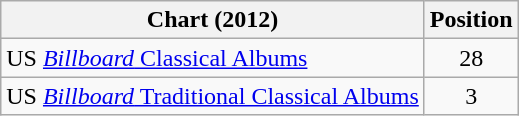<table class="wikitable sortable">
<tr>
<th scope="col">Chart (2012)</th>
<th scope="col">Position</th>
</tr>
<tr>
<td>US <a href='#'><em>Billboard</em> Classical Albums</a></td>
<td style="text-align:center;">28</td>
</tr>
<tr>
<td>US <a href='#'><em>Billboard</em> Traditional Classical Albums</a></td>
<td style="text-align:center;">3</td>
</tr>
</table>
